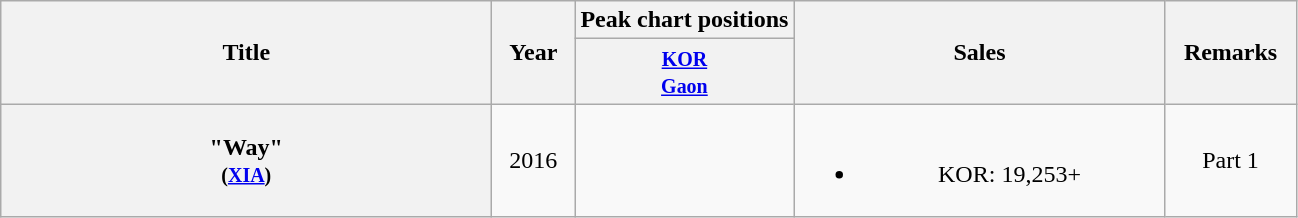<table class="wikitable plainrowheaders" style="text-align:center;">
<tr>
<th scope="col" rowspan="2" style="width:20em;">Title</th>
<th scope="col" rowspan="2" style="width:3em;">Year</th>
<th scope="col">Peak chart positions</th>
<th scope="col" rowspan="2" style="width:15em;">Sales</th>
<th scope="col" rowspan="2" style="width:5em;">Remarks</th>
</tr>
<tr>
<th><small><a href='#'>KOR</a></small><br><small><a href='#'>Gaon</a></small></th>
</tr>
<tr>
<th scope="row">"Way"<br><small>(<a href='#'>XIA</a>)</small></th>
<td>2016</td>
<td></td>
<td><br><ul><li>KOR: 19,253+</li></ul></td>
<td>Part 1</td>
</tr>
</table>
